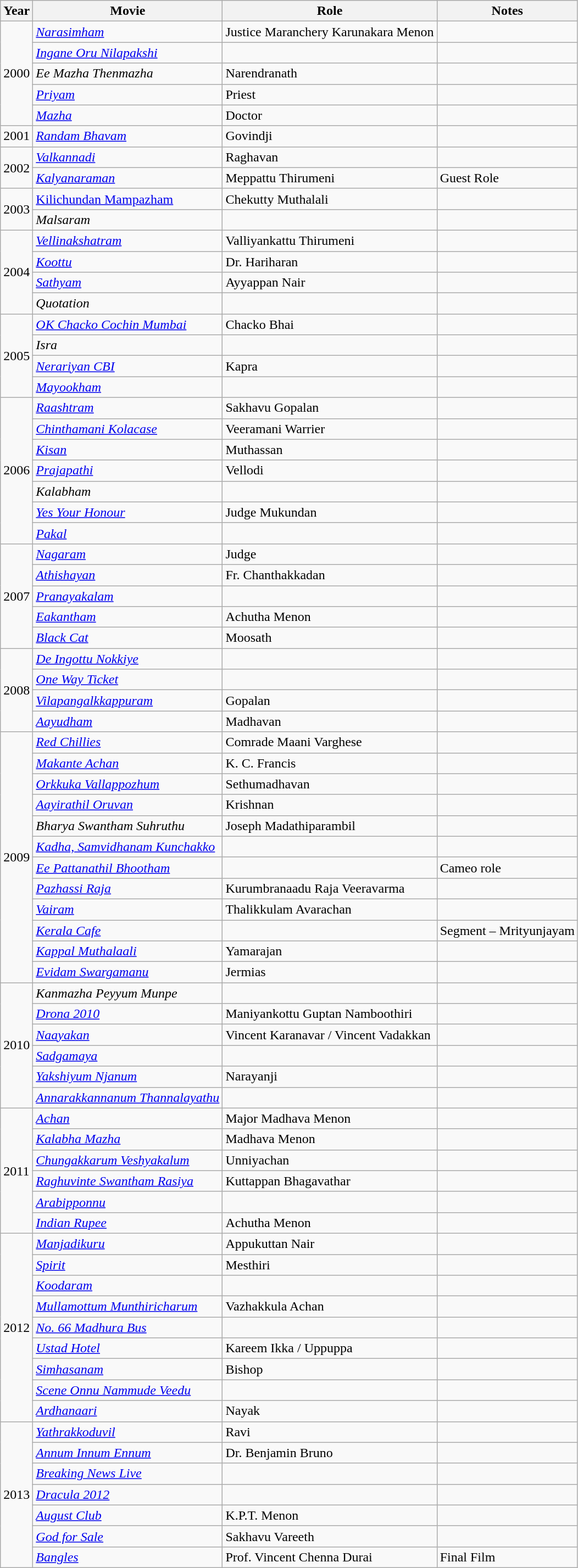<table class="wikitable">
<tr>
<th>Year</th>
<th>Movie</th>
<th>Role</th>
<th>Notes</th>
</tr>
<tr>
<td rowspan="5">2000</td>
<td><em><a href='#'>Narasimham</a></em></td>
<td>Justice Maranchery Karunakara Menon</td>
<td></td>
</tr>
<tr>
<td><em><a href='#'>Ingane Oru Nilapakshi</a></em></td>
<td></td>
<td></td>
</tr>
<tr>
<td><em>Ee Mazha Thenmazha</em></td>
<td>Narendranath</td>
<td></td>
</tr>
<tr>
<td><em><a href='#'>Priyam</a></em></td>
<td>Priest</td>
<td></td>
</tr>
<tr>
<td><em><a href='#'>Mazha</a></em></td>
<td>Doctor</td>
<td></td>
</tr>
<tr>
<td>2001</td>
<td><em><a href='#'>Randam Bhavam</a></em></td>
<td>Govindji</td>
<td></td>
</tr>
<tr>
<td rowspan="2">2002</td>
<td><em><a href='#'>Valkannadi</a></em></td>
<td>Raghavan</td>
<td></td>
</tr>
<tr>
<td><em><a href='#'>Kalyanaraman</a></em></td>
<td>Meppattu Thirumeni</td>
<td>Guest Role</td>
</tr>
<tr>
<td rowspan="2">2003</td>
<td><a href='#'>Kilichundan Mampazham</a></td>
<td>Chekutty Muthalali</td>
<td></td>
</tr>
<tr>
<td><em>Malsaram</em></td>
<td></td>
<td></td>
</tr>
<tr>
<td rowspan="4">2004</td>
<td><em><a href='#'>Vellinakshatram</a></em></td>
<td>Valliyankattu Thirumeni</td>
<td></td>
</tr>
<tr>
<td><a href='#'><em>Koottu</em></a></td>
<td>Dr. Hariharan</td>
<td></td>
</tr>
<tr>
<td><em><a href='#'>Sathyam</a></em></td>
<td>Ayyappan Nair</td>
<td></td>
</tr>
<tr>
<td><em>Quotation</em></td>
<td></td>
<td></td>
</tr>
<tr>
<td rowspan="4">2005</td>
<td><em><a href='#'>OK Chacko Cochin Mumbai</a></em></td>
<td>Chacko Bhai</td>
<td></td>
</tr>
<tr>
<td><em>Isra</em></td>
<td></td>
<td></td>
</tr>
<tr>
<td><em><a href='#'>Nerariyan CBI</a></em></td>
<td>Kapra</td>
<td></td>
</tr>
<tr>
<td><em><a href='#'>Mayookham</a></em></td>
<td></td>
<td></td>
</tr>
<tr>
<td rowspan="7">2006</td>
<td><em><a href='#'>Raashtram</a></em></td>
<td>Sakhavu Gopalan</td>
<td></td>
</tr>
<tr>
<td><em><a href='#'>Chinthamani Kolacase</a></em></td>
<td>Veeramani Warrier</td>
<td></td>
</tr>
<tr>
<td><em><a href='#'>Kisan</a></em></td>
<td>Muthassan</td>
<td></td>
</tr>
<tr>
<td><em><a href='#'>Prajapathi</a></em></td>
<td>Vellodi</td>
<td></td>
</tr>
<tr>
<td><em>Kalabham</em></td>
<td></td>
<td></td>
</tr>
<tr>
<td><em><a href='#'>Yes Your Honour</a></em></td>
<td>Judge Mukundan</td>
<td></td>
</tr>
<tr>
<td><em><a href='#'>Pakal</a></em></td>
<td></td>
<td></td>
</tr>
<tr>
<td rowspan="5">2007</td>
<td><em><a href='#'>Nagaram</a></em></td>
<td>Judge</td>
<td></td>
</tr>
<tr>
<td><a href='#'><em>Athishayan</em></a></td>
<td>Fr. Chanthakkadan</td>
<td></td>
</tr>
<tr>
<td><em><a href='#'>Pranayakalam</a></em></td>
<td></td>
<td></td>
</tr>
<tr>
<td><em><a href='#'>Eakantham</a></em></td>
<td>Achutha Menon</td>
<td></td>
</tr>
<tr>
<td><a href='#'><em>Black Cat</em></a></td>
<td>Moosath</td>
<td></td>
</tr>
<tr>
<td rowspan="4">2008</td>
<td><em><a href='#'>De Ingottu Nokkiye</a></em></td>
<td></td>
<td></td>
</tr>
<tr>
<td><em><a href='#'>One Way Ticket</a></em></td>
<td></td>
<td></td>
</tr>
<tr>
<td><em><a href='#'>Vilapangalkkappuram</a></em></td>
<td>Gopalan</td>
<td></td>
</tr>
<tr>
<td><em><a href='#'>Aayudham</a></em></td>
<td>Madhavan</td>
<td></td>
</tr>
<tr>
<td rowspan="12">2009</td>
<td><a href='#'><em>Red Chillies</em></a></td>
<td>Comrade Maani Varghese</td>
<td></td>
</tr>
<tr>
<td><em><a href='#'>Makante Achan</a></em></td>
<td>K. C. Francis</td>
<td></td>
</tr>
<tr>
<td><em><a href='#'>Orkkuka Vallappozhum</a></em></td>
<td>Sethumadhavan</td>
<td></td>
</tr>
<tr>
<td><a href='#'><em>Aayirathil Oruvan</em></a></td>
<td>Krishnan</td>
<td></td>
</tr>
<tr>
<td><em>Bharya Swantham Suhruthu</em></td>
<td>Joseph Madathiparambil</td>
<td></td>
</tr>
<tr>
<td><em><a href='#'>Kadha, Samvidhanam Kunchakko</a></em></td>
<td></td>
<td></td>
</tr>
<tr>
<td><em><a href='#'>Ee Pattanathil Bhootham</a></em></td>
<td></td>
<td>Cameo role</td>
</tr>
<tr>
<td><a href='#'><em>Pazhassi Raja</em></a></td>
<td>Kurumbranaadu Raja Veeravarma</td>
<td></td>
</tr>
<tr>
<td><a href='#'><em>Vairam</em></a></td>
<td>Thalikkulam Avarachan</td>
<td></td>
</tr>
<tr>
<td><em><a href='#'>Kerala Cafe</a></em></td>
<td></td>
<td>Segment – Mrityunjayam</td>
</tr>
<tr>
<td><em><a href='#'>Kappal Muthalaali</a></em></td>
<td>Yamarajan</td>
<td></td>
</tr>
<tr>
<td><em><a href='#'>Evidam Swargamanu</a></em></td>
<td>Jermias</td>
<td></td>
</tr>
<tr>
<td rowspan="6">2010</td>
<td><em>Kanmazha Peyyum Munpe</em></td>
<td></td>
<td></td>
</tr>
<tr>
<td><em><a href='#'>Drona 2010</a></em></td>
<td>Maniyankottu Guptan Namboothiri</td>
<td></td>
</tr>
<tr>
<td><a href='#'><em>Naayakan</em></a></td>
<td>Vincent Karanavar /  Vincent Vadakkan</td>
<td></td>
</tr>
<tr>
<td><em><a href='#'>Sadgamaya</a></em></td>
<td></td>
<td></td>
</tr>
<tr>
<td><em><a href='#'>Yakshiyum Njanum</a></em></td>
<td>Narayanji</td>
<td></td>
</tr>
<tr>
<td><em><a href='#'>Annarakkannanum Thannalayathu</a></em></td>
<td></td>
<td></td>
</tr>
<tr>
<td rowspan="6">2011</td>
<td><em><a href='#'>Achan</a></em></td>
<td>Major Madhava Menon</td>
<td></td>
</tr>
<tr>
<td><em><a href='#'>Kalabha Mazha</a></em></td>
<td>Madhava Menon</td>
<td></td>
</tr>
<tr>
<td><em><a href='#'>Chungakkarum Veshyakalum</a></em></td>
<td>Unniyachan</td>
<td></td>
</tr>
<tr>
<td><a href='#'><em>Raghuvinte Swantham Rasiya</em></a></td>
<td>Kuttappan Bhagavathar</td>
<td></td>
</tr>
<tr>
<td><a href='#'><em>Arabipponnu</em></a></td>
<td></td>
<td></td>
</tr>
<tr>
<td><a href='#'><em>Indian Rupee</em></a></td>
<td>Achutha Menon</td>
<td></td>
</tr>
<tr>
<td rowspan="9">2012</td>
<td><em><a href='#'>Manjadikuru</a></em></td>
<td>Appukuttan Nair</td>
<td></td>
</tr>
<tr>
<td><em><a href='#'>Spirit</a></em></td>
<td>Mesthiri</td>
<td></td>
</tr>
<tr>
<td><em><a href='#'>Koodaram</a></em></td>
<td></td>
<td></td>
</tr>
<tr>
<td><em><a href='#'>Mullamottum Munthiricharum</a></em></td>
<td>Vazhakkula Achan</td>
<td></td>
</tr>
<tr>
<td><em><a href='#'>No. 66 Madhura Bus</a></em></td>
<td></td>
<td></td>
</tr>
<tr>
<td><em><a href='#'>Ustad Hotel</a></em></td>
<td>Kareem Ikka / Uppuppa</td>
<td></td>
</tr>
<tr>
<td><em><a href='#'>Simhasanam</a></em></td>
<td>Bishop</td>
<td></td>
</tr>
<tr>
<td><em><a href='#'>Scene Onnu Nammude Veedu</a></em></td>
<td></td>
<td></td>
</tr>
<tr>
<td><em><a href='#'>Ardhanaari</a></em></td>
<td>Nayak</td>
<td></td>
</tr>
<tr>
<td rowspan="7">2013</td>
<td><em><a href='#'>Yathrakkoduvil</a></em></td>
<td>Ravi</td>
<td></td>
</tr>
<tr>
<td><em><a href='#'>Annum Innum Ennum</a></em></td>
<td>Dr. Benjamin Bruno</td>
<td></td>
</tr>
<tr>
<td><em><a href='#'>Breaking News Live</a></em></td>
<td></td>
<td></td>
</tr>
<tr>
<td><em><a href='#'>Dracula 2012</a></em></td>
<td></td>
<td></td>
</tr>
<tr>
<td><em><a href='#'>August Club</a></em></td>
<td>K.P.T. Menon</td>
<td></td>
</tr>
<tr>
<td><em><a href='#'>God for Sale</a></em></td>
<td>Sakhavu Vareeth</td>
<td></td>
</tr>
<tr>
<td><em><a href='#'>Bangles</a></em></td>
<td>Prof. Vincent Chenna Durai</td>
<td>Final Film</td>
</tr>
</table>
